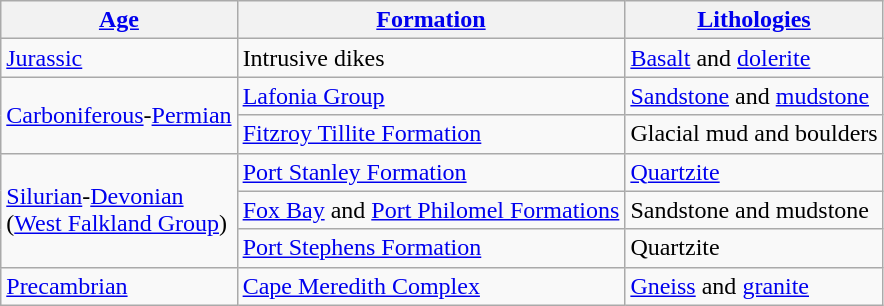<table class="wikitable">
<tr>
<th><a href='#'>Age</a></th>
<th><a href='#'>Formation</a></th>
<th><a href='#'>Lithologies</a></th>
</tr>
<tr>
<td><a href='#'>Jurassic</a></td>
<td>Intrusive dikes</td>
<td><a href='#'>Basalt</a> and <a href='#'>dolerite</a></td>
</tr>
<tr>
<td rowspan="2"><a href='#'>Carboniferous</a>-<a href='#'>Permian</a></td>
<td><a href='#'>Lafonia Group</a></td>
<td><a href='#'>Sandstone</a> and <a href='#'>mudstone</a></td>
</tr>
<tr>
<td><a href='#'>Fitzroy Tillite Formation</a></td>
<td>Glacial mud and boulders</td>
</tr>
<tr>
<td rowspan="3"><a href='#'>Silurian</a>-<a href='#'>Devonian</a><br>(<a href='#'>West Falkland Group</a>)</td>
<td><a href='#'>Port Stanley Formation</a></td>
<td><a href='#'>Quartzite</a></td>
</tr>
<tr>
<td><a href='#'>Fox Bay</a> and <a href='#'>Port Philomel Formations</a></td>
<td>Sandstone and mudstone</td>
</tr>
<tr>
<td><a href='#'>Port Stephens Formation</a></td>
<td>Quartzite</td>
</tr>
<tr>
<td><a href='#'>Precambrian</a></td>
<td><a href='#'>Cape Meredith Complex</a></td>
<td><a href='#'>Gneiss</a> and <a href='#'>granite</a></td>
</tr>
</table>
